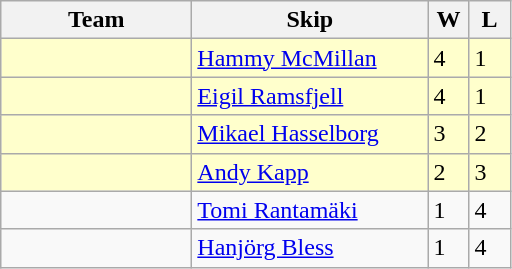<table class="wikitable">
<tr>
<th width="120">Team</th>
<th width="150">Skip</th>
<th width="20">W</th>
<th width="20">L</th>
</tr>
<tr bgcolor="#ffffcc">
<td></td>
<td><a href='#'>Hammy McMillan</a></td>
<td>4</td>
<td>1</td>
</tr>
<tr bgcolor="#ffffcc">
<td></td>
<td><a href='#'>Eigil Ramsfjell</a></td>
<td>4</td>
<td>1</td>
</tr>
<tr bgcolor="#ffffcc">
<td></td>
<td><a href='#'>Mikael Hasselborg</a></td>
<td>3</td>
<td>2</td>
</tr>
<tr bgcolor="#ffffcc">
<td></td>
<td><a href='#'>Andy Kapp</a></td>
<td>2</td>
<td>3</td>
</tr>
<tr>
<td></td>
<td><a href='#'>Tomi Rantamäki</a></td>
<td>1</td>
<td>4</td>
</tr>
<tr>
<td></td>
<td><a href='#'>Hanjörg Bless</a></td>
<td>1</td>
<td>4</td>
</tr>
</table>
